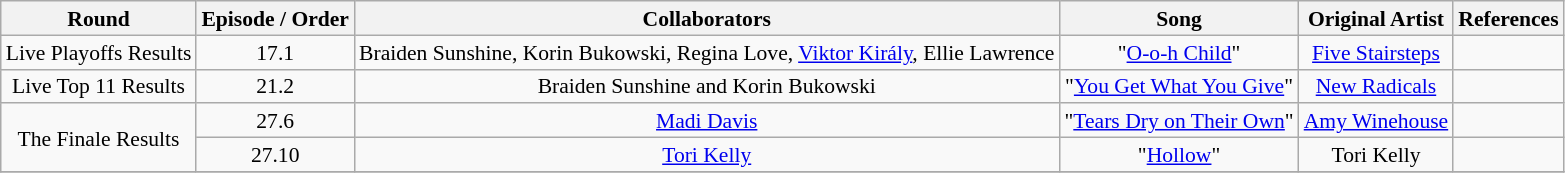<table class="wikitable" style="text-align:center; font-size:90%; line-height:16px;">
<tr>
<th>Round</th>
<th>Episode / Order</th>
<th>Collaborators</th>
<th>Song</th>
<th>Original Artist</th>
<th>References</th>
</tr>
<tr>
<td>Live Playoffs Results</td>
<td>17.1</td>
<td>Braiden Sunshine, Korin Bukowski, Regina Love, <a href='#'>Viktor Király</a>, Ellie Lawrence</td>
<td>"<a href='#'>O-o-h Child</a>"</td>
<td><a href='#'>Five Stairsteps</a></td>
<td></td>
</tr>
<tr>
<td>Live Top 11 Results</td>
<td>21.2</td>
<td>Braiden Sunshine and Korin Bukowski</td>
<td>"<a href='#'>You Get What You Give</a>"</td>
<td><a href='#'>New Radicals</a></td>
<td></td>
</tr>
<tr>
<td rowspan=2>The Finale Results</td>
<td>27.6</td>
<td><a href='#'>Madi Davis</a></td>
<td>"<a href='#'>Tears Dry on Their Own</a>"</td>
<td><a href='#'>Amy Winehouse</a></td>
<td></td>
</tr>
<tr>
<td>27.10</td>
<td><a href='#'>Tori Kelly</a></td>
<td>"<a href='#'>Hollow</a>"</td>
<td>Tori Kelly</td>
<td></td>
</tr>
<tr>
</tr>
</table>
